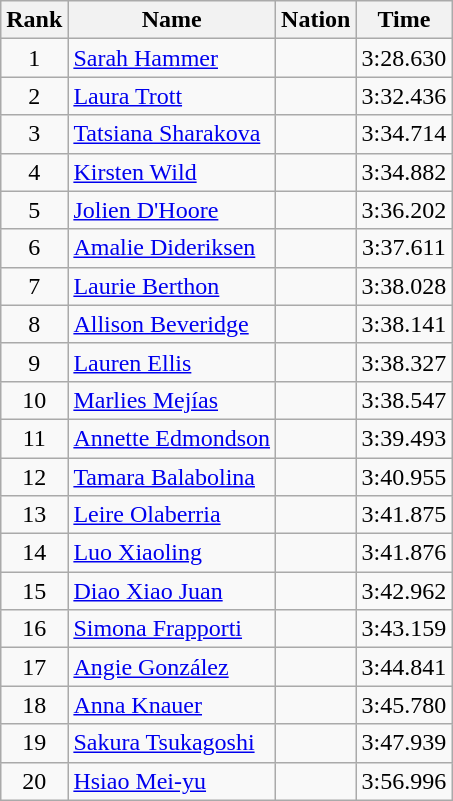<table class="wikitable sortable" style="text-align:center">
<tr>
<th>Rank</th>
<th>Name</th>
<th>Nation</th>
<th>Time</th>
</tr>
<tr>
<td>1</td>
<td align=left><a href='#'>Sarah Hammer</a></td>
<td align=left></td>
<td>3:28.630</td>
</tr>
<tr>
<td>2</td>
<td align=left><a href='#'>Laura Trott</a></td>
<td align=left></td>
<td>3:32.436</td>
</tr>
<tr>
<td>3</td>
<td align=left><a href='#'>Tatsiana Sharakova</a></td>
<td align=left></td>
<td>3:34.714</td>
</tr>
<tr>
<td>4</td>
<td align=left><a href='#'>Kirsten Wild</a></td>
<td align=left></td>
<td>3:34.882</td>
</tr>
<tr>
<td>5</td>
<td align=left><a href='#'>Jolien D'Hoore</a></td>
<td align=left></td>
<td>3:36.202</td>
</tr>
<tr>
<td>6</td>
<td align=left><a href='#'>Amalie Dideriksen</a></td>
<td align=left></td>
<td>3:37.611</td>
</tr>
<tr>
<td>7</td>
<td align=left><a href='#'>Laurie Berthon</a></td>
<td align=left></td>
<td>3:38.028</td>
</tr>
<tr>
<td>8</td>
<td align=left><a href='#'>Allison Beveridge</a></td>
<td align=left></td>
<td>3:38.141</td>
</tr>
<tr>
<td>9</td>
<td align=left><a href='#'>Lauren Ellis</a></td>
<td align=left></td>
<td>3:38.327</td>
</tr>
<tr>
<td>10</td>
<td align=left><a href='#'>Marlies Mejías</a></td>
<td align=left></td>
<td>3:38.547</td>
</tr>
<tr>
<td>11</td>
<td align=left><a href='#'>Annette Edmondson</a></td>
<td align=left></td>
<td>3:39.493</td>
</tr>
<tr>
<td>12</td>
<td align=left><a href='#'>Tamara Balabolina</a></td>
<td align=left></td>
<td>3:40.955</td>
</tr>
<tr>
<td>13</td>
<td align=left><a href='#'>Leire Olaberria</a></td>
<td align=left></td>
<td>3:41.875</td>
</tr>
<tr>
<td>14</td>
<td align=left><a href='#'>Luo Xiaoling</a></td>
<td align=left></td>
<td>3:41.876</td>
</tr>
<tr>
<td>15</td>
<td align=left><a href='#'>Diao Xiao Juan</a></td>
<td align=left></td>
<td>3:42.962</td>
</tr>
<tr>
<td>16</td>
<td align=left><a href='#'>Simona Frapporti</a></td>
<td align=left></td>
<td>3:43.159</td>
</tr>
<tr>
<td>17</td>
<td align=left><a href='#'>Angie González</a></td>
<td align=left></td>
<td>3:44.841</td>
</tr>
<tr>
<td>18</td>
<td align=left><a href='#'>Anna Knauer</a></td>
<td align=left></td>
<td>3:45.780</td>
</tr>
<tr>
<td>19</td>
<td align=left><a href='#'>Sakura Tsukagoshi</a></td>
<td align=left></td>
<td>3:47.939</td>
</tr>
<tr>
<td>20</td>
<td align=left><a href='#'>Hsiao Mei-yu</a></td>
<td align=left></td>
<td>3:56.996</td>
</tr>
</table>
